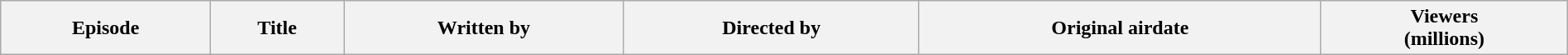<table class="wikitable plainrowheaders" style="width:100%;">
<tr>
<th>Episode</th>
<th>Title</th>
<th>Written by</th>
<th>Directed by</th>
<th>Original airdate</th>
<th>Viewers<br>(millions)<br>



</th>
</tr>
</table>
